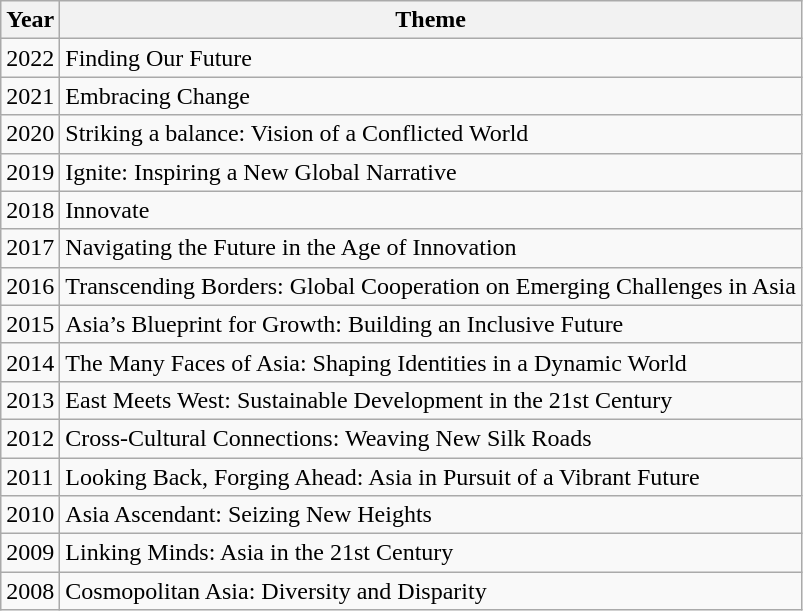<table class="wikitable">
<tr>
<th>Year</th>
<th>Theme</th>
</tr>
<tr>
<td>2022</td>
<td>Finding Our Future</td>
</tr>
<tr>
<td>2021</td>
<td>Embracing Change</td>
</tr>
<tr>
<td>2020</td>
<td>Striking a balance: Vision of a Conflicted World</td>
</tr>
<tr>
<td>2019</td>
<td>Ignite: Inspiring a New Global Narrative</td>
</tr>
<tr>
<td>2018</td>
<td>Innovate</td>
</tr>
<tr>
<td>2017</td>
<td>Navigating the Future in the Age of Innovation</td>
</tr>
<tr>
<td>2016</td>
<td>Transcending Borders: Global Cooperation on Emerging Challenges in Asia</td>
</tr>
<tr>
<td>2015</td>
<td>Asia’s Blueprint for Growth: Building an Inclusive Future</td>
</tr>
<tr>
<td>2014</td>
<td>The Many Faces of Asia: Shaping Identities in a Dynamic World</td>
</tr>
<tr>
<td>2013</td>
<td>East Meets West: Sustainable Development in the 21st Century</td>
</tr>
<tr>
<td>2012</td>
<td>Cross-Cultural Connections: Weaving New Silk Roads</td>
</tr>
<tr>
<td>2011</td>
<td>Looking Back, Forging Ahead: Asia in Pursuit of a Vibrant Future</td>
</tr>
<tr>
<td>2010</td>
<td>Asia Ascendant: Seizing New Heights</td>
</tr>
<tr>
<td>2009</td>
<td>Linking Minds: Asia in the 21st Century</td>
</tr>
<tr>
<td>2008</td>
<td>Cosmopolitan Asia: Diversity and Disparity</td>
</tr>
</table>
